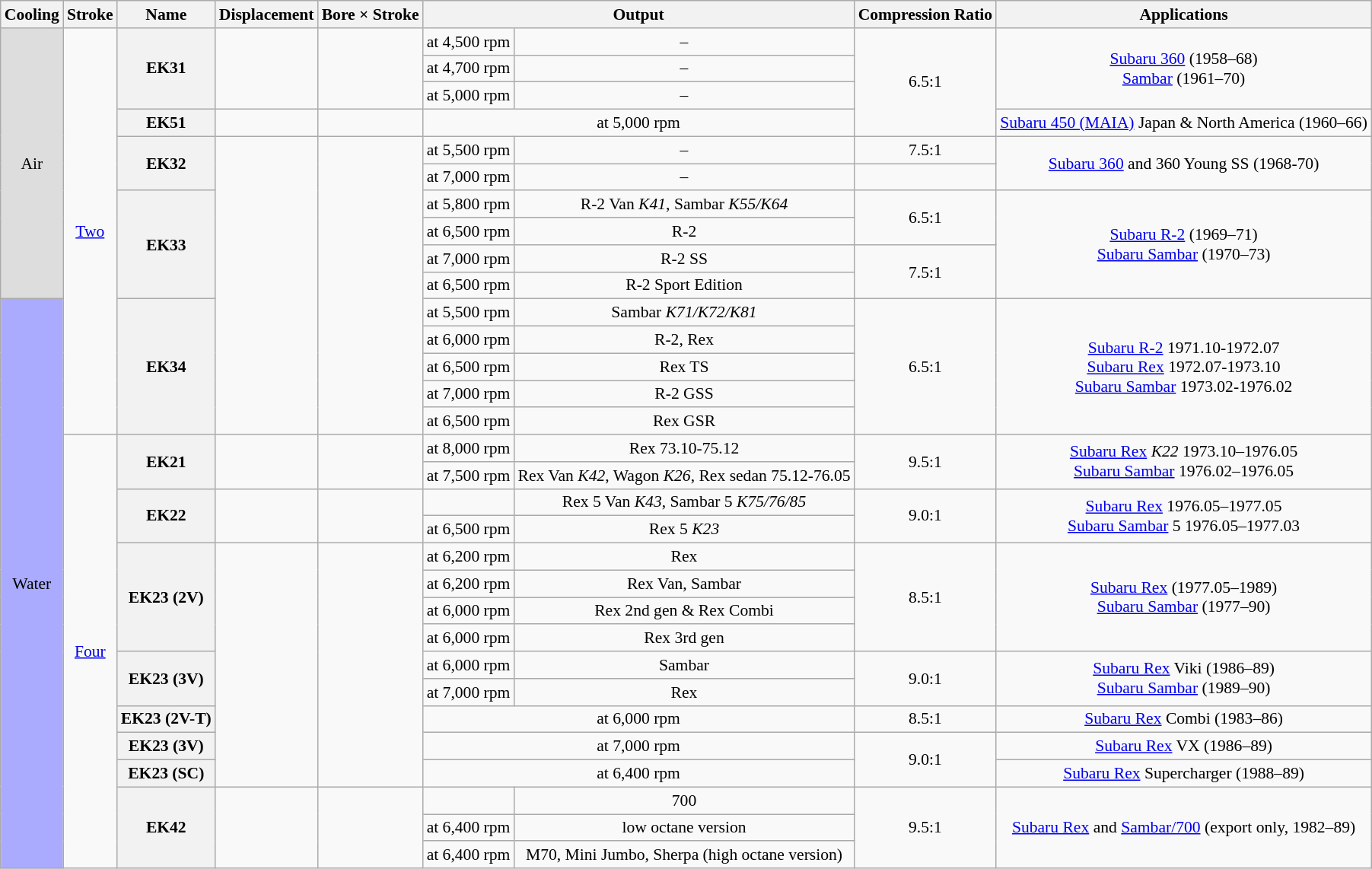<table class="wikitable sortable" style=text-align:center;font-size:90%;>
<tr>
<th>Cooling</th>
<th>Stroke</th>
<th>Name</th>
<th>Displacement</th>
<th>Bore × Stroke</th>
<th colspan=2>Output</th>
<th>Compression Ratio</th>
<th>Applications</th>
</tr>
<tr>
<td rowspan=10 style=background:#ddd;>Air</td>
<td rowspan=15><a href='#'>Two</a></td>
<th rowspan=3>EK31</th>
<td rowspan=3></td>
<td rowspan=3></td>
<td> at 4,500 rpm</td>
<td>–</td>
<td rowspan=4>6.5:1</td>
<td rowspan=3><a href='#'>Subaru 360</a> (1958–68)<br><a href='#'>Sambar</a> (1961–70)</td>
</tr>
<tr>
<td> at 4,700 rpm</td>
<td>–</td>
</tr>
<tr>
<td> at 5,000 rpm</td>
<td>–</td>
</tr>
<tr>
<th rowspan=1>EK51</th>
<td rowspan=1></td>
<td rowspan=1></td>
<td colspan=2> at 5,000 rpm</td>
<td rowspan=1><a href='#'>Subaru 450 (MAIA)</a> Japan & North America (1960–66)</td>
</tr>
<tr>
<th rowspan=2>EK32</th>
<td rowspan=11></td>
<td rowspan=11></td>
<td> at 5,500 rpm</td>
<td>–</td>
<td rowspan=1>7.5:1</td>
<td rowspan=2><a href='#'>Subaru 360</a> and 360 Young SS (1968-70)</td>
</tr>
<tr>
<td> at 7,000 rpm</td>
<td>–</td>
</tr>
<tr>
<th rowspan=4>EK33</th>
<td> at 5,800 rpm</td>
<td>R-2 Van <em>K41</em>, Sambar <em>K55/K64</em></td>
<td rowspan=2>6.5:1</td>
<td rowspan=4><a href='#'>Subaru R-2</a> (1969–71)<br><a href='#'>Subaru Sambar</a> (1970–73)</td>
</tr>
<tr>
<td> at 6,500 rpm</td>
<td>R-2</td>
</tr>
<tr>
<td> at 7,000 rpm</td>
<td>R-2 SS</td>
<td rowspan=2>7.5:1</td>
</tr>
<tr>
<td> at 6,500 rpm</td>
<td>R-2 Sport Edition</td>
</tr>
<tr>
<td rowspan=21 style=background:#aaf;>Water</td>
<th rowspan=5>EK34</th>
<td> at 5,500 rpm</td>
<td>Sambar <em>K71/K72/K81</em></td>
<td rowspan=5>6.5:1</td>
<td rowspan=5><a href='#'>Subaru R-2</a> 1971.10-1972.07<br><a href='#'>Subaru Rex</a> 1972.07-1973.10<br><a href='#'>Subaru Sambar</a> 1973.02-1976.02</td>
</tr>
<tr>
<td> at 6,000 rpm</td>
<td>R-2, Rex</td>
</tr>
<tr>
<td> at 6,500 rpm</td>
<td>Rex TS</td>
</tr>
<tr>
<td> at 7,000 rpm</td>
<td>R-2 GSS</td>
</tr>
<tr>
<td> at 6,500 rpm</td>
<td>Rex GSR</td>
</tr>
<tr>
<td rowspan=16><a href='#'>Four</a></td>
<th rowspan=2>EK21</th>
<td rowspan=2></td>
<td rowspan=2></td>
<td> at 8,000 rpm</td>
<td>Rex 73.10-75.12</td>
<td rowspan=2>9.5:1</td>
<td rowspan=2><a href='#'>Subaru Rex</a> <em>K22</em> 1973.10–1976.05<br><a href='#'>Subaru Sambar</a> 1976.02–1976.05</td>
</tr>
<tr>
<td> at 7,500 rpm</td>
<td>Rex Van <em>K42</em>, Wagon <em>K26</em>, Rex sedan 75.12-76.05</td>
</tr>
<tr>
<th rowspan=2>EK22</th>
<td rowspan=2></td>
<td rowspan=2></td>
<td></td>
<td>Rex 5 Van <em>K43</em>, Sambar 5 <em>K75/76/85</em></td>
<td rowspan=2>9.0:1</td>
<td rowspan=2><a href='#'>Subaru Rex</a> 1976.05–1977.05<br><a href='#'>Subaru Sambar</a> 5 1976.05–1977.03</td>
</tr>
<tr>
<td> at 6,500 rpm</td>
<td>Rex 5 <em>K23</em></td>
</tr>
<tr>
<th rowspan=4>EK23 (2V)</th>
<td rowspan=9></td>
<td rowspan=9></td>
<td> at 6,200 rpm</td>
<td>Rex</td>
<td rowspan=4>8.5:1</td>
<td rowspan=4><a href='#'>Subaru Rex</a> (1977.05–1989)<br><a href='#'>Subaru Sambar</a> (1977–90)</td>
</tr>
<tr>
<td> at 6,200 rpm</td>
<td>Rex Van, Sambar</td>
</tr>
<tr>
<td> at 6,000 rpm</td>
<td>Rex 2nd gen & Rex Combi</td>
</tr>
<tr>
<td> at 6,000 rpm</td>
<td>Rex 3rd gen</td>
</tr>
<tr>
<th rowspan=2>EK23 (3V)</th>
<td> at 6,000 rpm</td>
<td>Sambar</td>
<td rowspan=2>9.0:1</td>
<td rowspan=2><a href='#'>Subaru Rex</a> Viki (1986–89)<br><a href='#'>Subaru Sambar</a> (1989–90)</td>
</tr>
<tr>
<td> at 7,000 rpm</td>
<td>Rex</td>
</tr>
<tr>
<th rowspan=1>EK23 (2V-T)</th>
<td colspan=2> at 6,000 rpm</td>
<td rowspan=1>8.5:1</td>
<td rowspan=1><a href='#'>Subaru Rex</a> Combi (1983–86)</td>
</tr>
<tr>
<th rowspan=1>EK23 (3V)</th>
<td colspan=2> at 7,000 rpm</td>
<td rowspan=2>9.0:1</td>
<td rowspan=1><a href='#'>Subaru Rex</a> VX (1986–89)</td>
</tr>
<tr>
<th rowspan=1>EK23 (SC)</th>
<td colspan=2> at 6,400 rpm</td>
<td rowspan=1><a href='#'>Subaru Rex</a> Supercharger (1988–89)</td>
</tr>
<tr>
<th rowspan=4>EK42</th>
<td rowspan=8></td>
<td rowspan=8></td>
<td></td>
<td>700</td>
<td rowspan=4>9.5:1</td>
<td rowspan=4><a href='#'>Subaru Rex</a> and <a href='#'>Sambar/700</a> (export only, 1982–89)</td>
</tr>
<tr>
<td> at 6,400 rpm</td>
<td>low octane version</td>
</tr>
<tr>
<td> at 6,400 rpm</td>
<td>M70, Mini Jumbo, Sherpa (high octane version)</td>
</tr>
</table>
